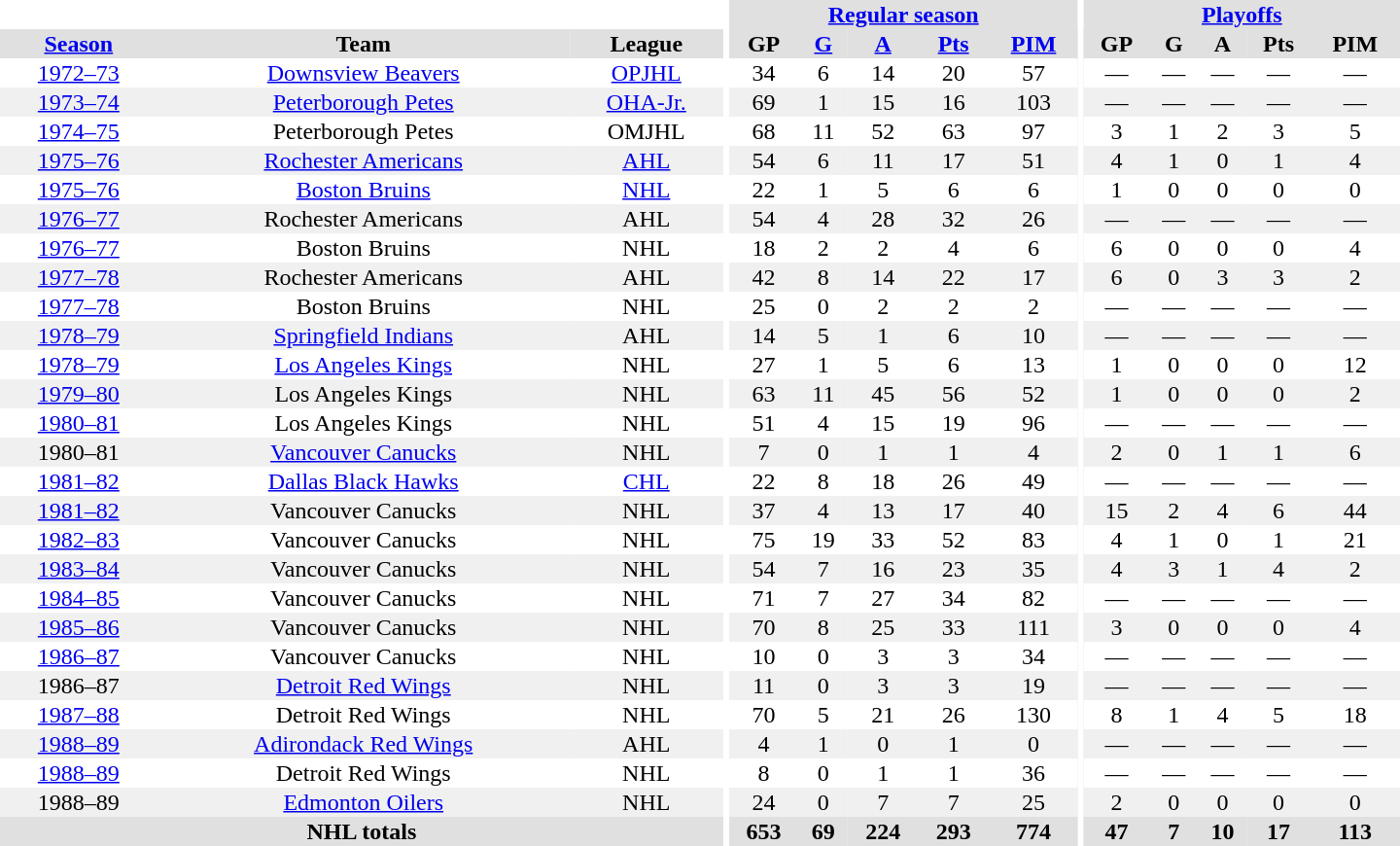<table border="0" cellpadding="1" cellspacing="0" style="text-align:center; width:60em">
<tr bgcolor="#e0e0e0">
<th colspan="3" bgcolor="#ffffff"></th>
<th rowspan="99" bgcolor="#ffffff"></th>
<th colspan="5"><a href='#'>Regular season</a></th>
<th rowspan="99" bgcolor="#ffffff"></th>
<th colspan="5"><a href='#'>Playoffs</a></th>
</tr>
<tr bgcolor="#e0e0e0">
<th><a href='#'>Season</a></th>
<th>Team</th>
<th>League</th>
<th>GP</th>
<th><a href='#'>G</a></th>
<th><a href='#'>A</a></th>
<th><a href='#'>Pts</a></th>
<th><a href='#'>PIM</a></th>
<th>GP</th>
<th>G</th>
<th>A</th>
<th>Pts</th>
<th>PIM</th>
</tr>
<tr>
<td><a href='#'>1972–73</a></td>
<td><a href='#'>Downsview Beavers</a></td>
<td><a href='#'>OPJHL</a></td>
<td>34</td>
<td>6</td>
<td>14</td>
<td>20</td>
<td>57</td>
<td>—</td>
<td>—</td>
<td>—</td>
<td>—</td>
<td>—</td>
</tr>
<tr bgcolor="#f0f0f0">
<td><a href='#'>1973–74</a></td>
<td><a href='#'>Peterborough Petes</a></td>
<td><a href='#'>OHA-Jr.</a></td>
<td>69</td>
<td>1</td>
<td>15</td>
<td>16</td>
<td>103</td>
<td>—</td>
<td>—</td>
<td>—</td>
<td>—</td>
<td>—</td>
</tr>
<tr>
<td><a href='#'>1974–75</a></td>
<td>Peterborough Petes</td>
<td>OMJHL</td>
<td>68</td>
<td>11</td>
<td>52</td>
<td>63</td>
<td>97</td>
<td>3</td>
<td>1</td>
<td>2</td>
<td>3</td>
<td>5</td>
</tr>
<tr bgcolor="#f0f0f0">
<td><a href='#'>1975–76</a></td>
<td><a href='#'>Rochester Americans</a></td>
<td><a href='#'>AHL</a></td>
<td>54</td>
<td>6</td>
<td>11</td>
<td>17</td>
<td>51</td>
<td>4</td>
<td>1</td>
<td>0</td>
<td>1</td>
<td>4</td>
</tr>
<tr>
<td><a href='#'>1975–76</a></td>
<td><a href='#'>Boston Bruins</a></td>
<td><a href='#'>NHL</a></td>
<td>22</td>
<td>1</td>
<td>5</td>
<td>6</td>
<td>6</td>
<td>1</td>
<td>0</td>
<td>0</td>
<td>0</td>
<td>0</td>
</tr>
<tr bgcolor="#f0f0f0">
<td><a href='#'>1976–77</a></td>
<td>Rochester Americans</td>
<td>AHL</td>
<td>54</td>
<td>4</td>
<td>28</td>
<td>32</td>
<td>26</td>
<td>—</td>
<td>—</td>
<td>—</td>
<td>—</td>
<td>—</td>
</tr>
<tr>
<td><a href='#'>1976–77</a></td>
<td>Boston Bruins</td>
<td>NHL</td>
<td>18</td>
<td>2</td>
<td>2</td>
<td>4</td>
<td>6</td>
<td>6</td>
<td>0</td>
<td>0</td>
<td>0</td>
<td>4</td>
</tr>
<tr bgcolor="#f0f0f0">
<td><a href='#'>1977–78</a></td>
<td>Rochester Americans</td>
<td>AHL</td>
<td>42</td>
<td>8</td>
<td>14</td>
<td>22</td>
<td>17</td>
<td>6</td>
<td>0</td>
<td>3</td>
<td>3</td>
<td>2</td>
</tr>
<tr>
<td><a href='#'>1977–78</a></td>
<td>Boston Bruins</td>
<td>NHL</td>
<td>25</td>
<td>0</td>
<td>2</td>
<td>2</td>
<td>2</td>
<td>—</td>
<td>—</td>
<td>—</td>
<td>—</td>
<td>—</td>
</tr>
<tr bgcolor="#f0f0f0">
<td><a href='#'>1978–79</a></td>
<td><a href='#'>Springfield Indians</a></td>
<td>AHL</td>
<td>14</td>
<td>5</td>
<td>1</td>
<td>6</td>
<td>10</td>
<td>—</td>
<td>—</td>
<td>—</td>
<td>—</td>
<td>—</td>
</tr>
<tr>
<td><a href='#'>1978–79</a></td>
<td><a href='#'>Los Angeles Kings</a></td>
<td>NHL</td>
<td>27</td>
<td>1</td>
<td>5</td>
<td>6</td>
<td>13</td>
<td>1</td>
<td>0</td>
<td>0</td>
<td>0</td>
<td>12</td>
</tr>
<tr bgcolor="#f0f0f0">
<td><a href='#'>1979–80</a></td>
<td>Los Angeles Kings</td>
<td>NHL</td>
<td>63</td>
<td>11</td>
<td>45</td>
<td>56</td>
<td>52</td>
<td>1</td>
<td>0</td>
<td>0</td>
<td>0</td>
<td>2</td>
</tr>
<tr>
<td><a href='#'>1980–81</a></td>
<td>Los Angeles Kings</td>
<td>NHL</td>
<td>51</td>
<td>4</td>
<td>15</td>
<td>19</td>
<td>96</td>
<td>—</td>
<td>—</td>
<td>—</td>
<td>—</td>
<td>—</td>
</tr>
<tr bgcolor="#f0f0f0">
<td>1980–81</td>
<td><a href='#'>Vancouver Canucks</a></td>
<td>NHL</td>
<td>7</td>
<td>0</td>
<td>1</td>
<td>1</td>
<td>4</td>
<td>2</td>
<td>0</td>
<td>1</td>
<td>1</td>
<td>6</td>
</tr>
<tr>
<td><a href='#'>1981–82</a></td>
<td><a href='#'>Dallas Black Hawks</a></td>
<td><a href='#'>CHL</a></td>
<td>22</td>
<td>8</td>
<td>18</td>
<td>26</td>
<td>49</td>
<td>—</td>
<td>—</td>
<td>—</td>
<td>—</td>
<td>—</td>
</tr>
<tr bgcolor="#f0f0f0">
<td><a href='#'>1981–82</a></td>
<td>Vancouver Canucks</td>
<td>NHL</td>
<td>37</td>
<td>4</td>
<td>13</td>
<td>17</td>
<td>40</td>
<td>15</td>
<td>2</td>
<td>4</td>
<td>6</td>
<td>44</td>
</tr>
<tr>
<td><a href='#'>1982–83</a></td>
<td>Vancouver Canucks</td>
<td>NHL</td>
<td>75</td>
<td>19</td>
<td>33</td>
<td>52</td>
<td>83</td>
<td>4</td>
<td>1</td>
<td>0</td>
<td>1</td>
<td>21</td>
</tr>
<tr bgcolor="#f0f0f0">
<td><a href='#'>1983–84</a></td>
<td>Vancouver Canucks</td>
<td>NHL</td>
<td>54</td>
<td>7</td>
<td>16</td>
<td>23</td>
<td>35</td>
<td>4</td>
<td>3</td>
<td>1</td>
<td>4</td>
<td>2</td>
</tr>
<tr>
<td><a href='#'>1984–85</a></td>
<td>Vancouver Canucks</td>
<td>NHL</td>
<td>71</td>
<td>7</td>
<td>27</td>
<td>34</td>
<td>82</td>
<td>—</td>
<td>—</td>
<td>—</td>
<td>—</td>
<td>—</td>
</tr>
<tr bgcolor="#f0f0f0">
<td><a href='#'>1985–86</a></td>
<td>Vancouver Canucks</td>
<td>NHL</td>
<td>70</td>
<td>8</td>
<td>25</td>
<td>33</td>
<td>111</td>
<td>3</td>
<td>0</td>
<td>0</td>
<td>0</td>
<td>4</td>
</tr>
<tr>
<td><a href='#'>1986–87</a></td>
<td>Vancouver Canucks</td>
<td>NHL</td>
<td>10</td>
<td>0</td>
<td>3</td>
<td>3</td>
<td>34</td>
<td>—</td>
<td>—</td>
<td>—</td>
<td>—</td>
<td>—</td>
</tr>
<tr bgcolor="#f0f0f0">
<td>1986–87</td>
<td><a href='#'>Detroit Red Wings</a></td>
<td>NHL</td>
<td>11</td>
<td>0</td>
<td>3</td>
<td>3</td>
<td>19</td>
<td>—</td>
<td>—</td>
<td>—</td>
<td>—</td>
<td>—</td>
</tr>
<tr>
<td><a href='#'>1987–88</a></td>
<td>Detroit Red Wings</td>
<td>NHL</td>
<td>70</td>
<td>5</td>
<td>21</td>
<td>26</td>
<td>130</td>
<td>8</td>
<td>1</td>
<td>4</td>
<td>5</td>
<td>18</td>
</tr>
<tr bgcolor="#f0f0f0">
<td><a href='#'>1988–89</a></td>
<td><a href='#'>Adirondack Red Wings</a></td>
<td>AHL</td>
<td>4</td>
<td>1</td>
<td>0</td>
<td>1</td>
<td>0</td>
<td>—</td>
<td>—</td>
<td>—</td>
<td>—</td>
<td>—</td>
</tr>
<tr>
<td><a href='#'>1988–89</a></td>
<td>Detroit Red Wings</td>
<td>NHL</td>
<td>8</td>
<td>0</td>
<td>1</td>
<td>1</td>
<td>36</td>
<td>—</td>
<td>—</td>
<td>—</td>
<td>—</td>
<td>—</td>
</tr>
<tr bgcolor="#f0f0f0">
<td>1988–89</td>
<td><a href='#'>Edmonton Oilers</a></td>
<td>NHL</td>
<td>24</td>
<td>0</td>
<td>7</td>
<td>7</td>
<td>25</td>
<td>2</td>
<td>0</td>
<td>0</td>
<td>0</td>
<td>0</td>
</tr>
<tr bgcolor="#e0e0e0">
<th colspan="3">NHL totals</th>
<th>653</th>
<th>69</th>
<th>224</th>
<th>293</th>
<th>774</th>
<th>47</th>
<th>7</th>
<th>10</th>
<th>17</th>
<th>113</th>
</tr>
</table>
